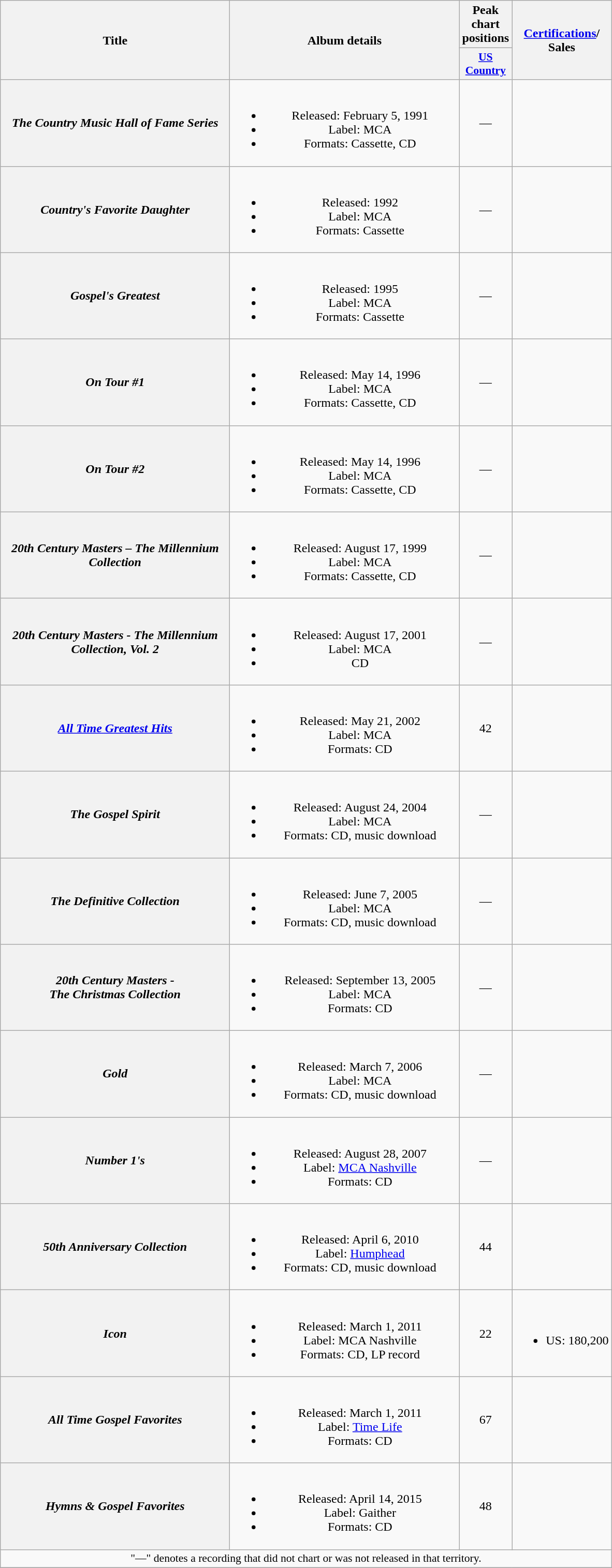<table class="wikitable plainrowheaders" style="text-align:center;" border="1">
<tr>
<th scope="col" rowspan="2" style="width:18em;">Title</th>
<th scope="col" rowspan="2" style="width:18em;">Album details</th>
<th scope="col" colspan="1">Peak<br>chart<br>positions</th>
<th scope="col" rowspan="2"><a href='#'>Certifications</a>/<br>Sales</th>
</tr>
<tr>
<th scope="col" style="width:3em;font-size:90%;"><a href='#'>US<br>Country</a><br></th>
</tr>
<tr>
<th scope="row"><em>The Country Music Hall of Fame Series</em></th>
<td><br><ul><li>Released: February 5, 1991</li><li>Label: MCA</li><li>Formats: Cassette, CD</li></ul></td>
<td>—</td>
<td></td>
</tr>
<tr>
<th scope="row"><em>Country's Favorite Daughter</em></th>
<td><br><ul><li>Released: 1992</li><li>Label: MCA</li><li>Formats: Cassette</li></ul></td>
<td>—</td>
<td></td>
</tr>
<tr>
<th scope="row"><em>Gospel's Greatest</em><br></th>
<td><br><ul><li>Released: 1995</li><li>Label: MCA</li><li>Formats: Cassette</li></ul></td>
<td>—</td>
<td></td>
</tr>
<tr>
<th scope="row"><em>On Tour #1</em><br></th>
<td><br><ul><li>Released: May 14, 1996</li><li>Label: MCA</li><li>Formats: Cassette, CD</li></ul></td>
<td>—</td>
<td></td>
</tr>
<tr>
<th scope="row"><em>On Tour #2</em><br></th>
<td><br><ul><li>Released: May 14, 1996</li><li>Label: MCA</li><li>Formats: Cassette, CD</li></ul></td>
<td>—</td>
<td></td>
</tr>
<tr>
<th scope="row"><em>20th Century Masters – The Millennium<br>Collection</em></th>
<td><br><ul><li>Released: August 17, 1999</li><li>Label: MCA</li><li>Formats: Cassette, CD</li></ul></td>
<td>—</td>
<td></td>
</tr>
<tr>
<th scope="row"><em>20th Century Masters - The Millennium<br>Collection, Vol. 2</em></th>
<td><br><ul><li>Released: August 17, 2001</li><li>Label: MCA</li><li>CD</li></ul></td>
<td>—</td>
<td></td>
</tr>
<tr>
<th scope="row"><em><a href='#'>All Time Greatest Hits</a></em></th>
<td><br><ul><li>Released: May 21, 2002</li><li>Label: MCA</li><li>Formats: CD</li></ul></td>
<td>42</td>
<td></td>
</tr>
<tr>
<th scope="row"><em>The Gospel Spirit</em></th>
<td><br><ul><li>Released: August 24, 2004</li><li>Label: MCA</li><li>Formats: CD, music download</li></ul></td>
<td>—</td>
<td></td>
</tr>
<tr>
<th scope="row"><em>The Definitive Collection</em></th>
<td><br><ul><li>Released: June 7, 2005</li><li>Label: MCA</li><li>Formats: CD, music download</li></ul></td>
<td>—</td>
<td></td>
</tr>
<tr>
<th scope="row"><em>20th Century Masters -<br>The Christmas Collection</em></th>
<td><br><ul><li>Released: September 13, 2005</li><li>Label: MCA</li><li>Formats: CD</li></ul></td>
<td>—</td>
<td></td>
</tr>
<tr>
<th scope="row"><em>Gold</em></th>
<td><br><ul><li>Released: March 7, 2006</li><li>Label: MCA</li><li>Formats: CD, music download</li></ul></td>
<td>—</td>
<td></td>
</tr>
<tr>
<th scope="row"><em>Number 1's</em></th>
<td><br><ul><li>Released: August 28, 2007</li><li>Label: <a href='#'>MCA Nashville</a></li><li>Formats: CD</li></ul></td>
<td>—</td>
<td></td>
</tr>
<tr>
<th scope="row"><em>50th Anniversary Collection</em></th>
<td><br><ul><li>Released: April 6, 2010</li><li>Label: <a href='#'>Humphead</a></li><li>Formats: CD, music download</li></ul></td>
<td>44</td>
<td></td>
</tr>
<tr>
<th scope="row"><em>Icon</em></th>
<td><br><ul><li>Released: March 1, 2011</li><li>Label: MCA Nashville</li><li>Formats: CD, LP record</li></ul></td>
<td>22</td>
<td><br><ul><li>US: 180,200</li></ul></td>
</tr>
<tr>
<th scope="row"><em>All Time Gospel Favorites</em></th>
<td><br><ul><li>Released: March 1, 2011</li><li>Label: <a href='#'>Time Life</a></li><li>Formats: CD</li></ul></td>
<td>67</td>
<td></td>
</tr>
<tr>
<th scope="row"><em>Hymns & Gospel Favorites</em></th>
<td><br><ul><li>Released: April 14, 2015</li><li>Label: Gaither</li><li>Formats: CD</li></ul></td>
<td>48</td>
<td></td>
</tr>
<tr>
<td colspan="4" style="font-size:90%">"—" denotes a recording that did not chart or was not released in that territory.</td>
</tr>
<tr>
</tr>
</table>
